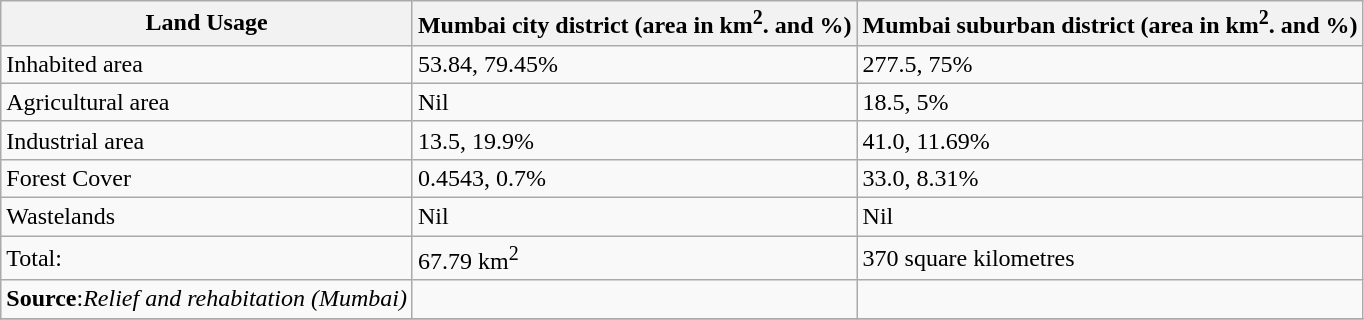<table class="wikitable" border="1">
<tr>
<th>Land Usage</th>
<th>Mumbai city district (area in km<sup>2</sup>. and %)</th>
<th>Mumbai suburban district (area in km<sup>2</sup>. and %)</th>
</tr>
<tr>
<td>Inhabited area</td>
<td>53.84, 79.45%</td>
<td>277.5, 75%</td>
</tr>
<tr>
<td>Agricultural area</td>
<td>Nil</td>
<td>18.5, 5%</td>
</tr>
<tr>
<td>Industrial area</td>
<td>13.5, 19.9%</td>
<td>41.0, 11.69%</td>
</tr>
<tr>
<td>Forest Cover</td>
<td>0.4543, 0.7%</td>
<td>33.0, 8.31%</td>
</tr>
<tr>
<td>Wastelands</td>
<td>Nil</td>
<td>Nil</td>
</tr>
<tr>
<td>Total:</td>
<td>67.79 km<sup>2</sup></td>
<td>370 square kilometres</td>
</tr>
<tr>
<td><strong>Source</strong>:<em>Relief and rehabitation (Mumbai)</em></td>
<td></td>
<td></td>
</tr>
<tr>
</tr>
</table>
